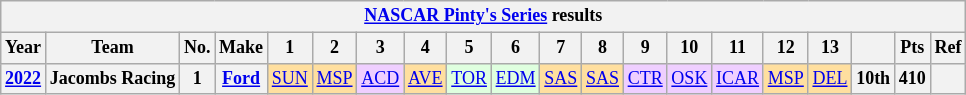<table class="wikitable" style="text-align:center; font-size:75%">
<tr>
<th colspan=45><a href='#'>NASCAR Pinty's Series</a> results</th>
</tr>
<tr>
<th>Year</th>
<th>Team</th>
<th>No.</th>
<th>Make</th>
<th>1</th>
<th>2</th>
<th>3</th>
<th>4</th>
<th>5</th>
<th>6</th>
<th>7</th>
<th>8</th>
<th>9</th>
<th>10</th>
<th>11</th>
<th>12</th>
<th>13</th>
<th></th>
<th>Pts</th>
<th>Ref</th>
</tr>
<tr>
<th><a href='#'>2022</a></th>
<th>Jacombs Racing</th>
<th>1</th>
<th><a href='#'>Ford</a></th>
<td style="background:#FFDF9F;"><a href='#'>SUN</a><br></td>
<td style="background:#FFDF9F;"><a href='#'>MSP</a><br></td>
<td style="background:#EFCFFF;"><a href='#'>ACD</a><br></td>
<td style="background:#FFDF9F;"><a href='#'>AVE</a><br></td>
<td style="background:#DFFFDF;"><a href='#'>TOR</a><br></td>
<td style="background:#DFFFDF;"><a href='#'>EDM</a><br></td>
<td style="background:#FFDF9F;"><a href='#'>SAS</a><br></td>
<td style="background:#FFDF9F;"><a href='#'>SAS</a><br></td>
<td style="background:#EFCFFF;"><a href='#'>CTR</a><br></td>
<td style="background:#EFCFFF;"><a href='#'>OSK</a><br></td>
<td style="background:#EFCFFF;"><a href='#'>ICAR</a><br></td>
<td style="background:#FFDF9F;"><a href='#'>MSP</a><br></td>
<td style="background:#FFDF9F;"><a href='#'>DEL</a><br></td>
<th>10th</th>
<th>410</th>
<th></th>
</tr>
</table>
